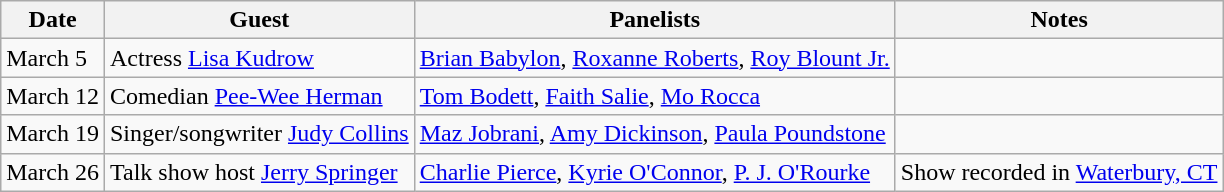<table class="wikitable">
<tr>
<th>Date</th>
<th>Guest</th>
<th>Panelists</th>
<th>Notes</th>
</tr>
<tr>
<td>March 5</td>
<td>Actress <a href='#'>Lisa Kudrow</a></td>
<td><a href='#'>Brian Babylon</a>, <a href='#'>Roxanne Roberts</a>, <a href='#'>Roy Blount Jr.</a></td>
<td></td>
</tr>
<tr>
<td>March 12</td>
<td>Comedian <a href='#'>Pee-Wee Herman</a></td>
<td><a href='#'>Tom Bodett</a>, <a href='#'>Faith Salie</a>, <a href='#'>Mo Rocca</a></td>
<td></td>
</tr>
<tr>
<td>March 19</td>
<td>Singer/songwriter <a href='#'>Judy Collins</a></td>
<td><a href='#'>Maz Jobrani</a>, <a href='#'>Amy Dickinson</a>, <a href='#'>Paula Poundstone</a></td>
<td></td>
</tr>
<tr>
<td>March 26</td>
<td>Talk show host <a href='#'>Jerry Springer</a></td>
<td><a href='#'>Charlie Pierce</a>, <a href='#'>Kyrie O'Connor</a>, <a href='#'>P. J. O'Rourke</a></td>
<td>Show recorded in <a href='#'>Waterbury, CT</a></td>
</tr>
</table>
